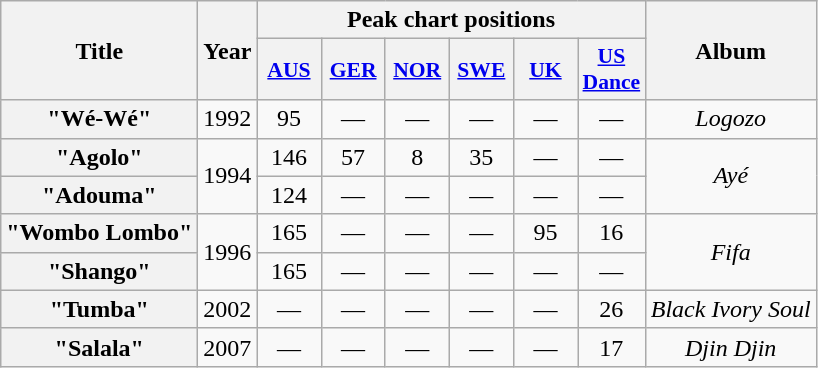<table class="wikitable plainrowheaders" style="text-align:center">
<tr>
<th scope="col" rowspan="2">Title</th>
<th scope="col" rowspan="2">Year</th>
<th scope="col" colspan="6">Peak chart positions</th>
<th scope="col" rowspan="2">Album</th>
</tr>
<tr>
<th scope="col" style="width:2.5em;font-size:90%;"><a href='#'>AUS</a><br></th>
<th scope="col" style="width:2.5em;font-size:90%;"><a href='#'>GER</a><br></th>
<th scope="col" style="width:2.5em;font-size:90%;"><a href='#'>NOR</a><br></th>
<th scope="col" style="width:2.5em;font-size:90%;"><a href='#'>SWE</a><br></th>
<th scope="col" style="width:2.5em;font-size:90%;"><a href='#'>UK</a><br></th>
<th scope="col" style="width:2.5em;font-size:90%;"><a href='#'>US<br>Dance</a><br></th>
</tr>
<tr>
<th scope="row">"Wé-Wé"</th>
<td>1992</td>
<td>95</td>
<td>—</td>
<td>—</td>
<td>—</td>
<td>—</td>
<td>—</td>
<td><em>Logozo</em></td>
</tr>
<tr>
<th scope="row">"Agolo"</th>
<td rowspan="2">1994</td>
<td>146</td>
<td>57</td>
<td>8</td>
<td>35</td>
<td>—</td>
<td>—</td>
<td rowspan="2"><em>Ayé</em></td>
</tr>
<tr>
<th scope="row">"Adouma"</th>
<td>124</td>
<td>—</td>
<td>—</td>
<td>—</td>
<td>—</td>
<td>—</td>
</tr>
<tr>
<th scope="row">"Wombo Lombo"</th>
<td rowspan="2">1996</td>
<td>165</td>
<td>—</td>
<td>—</td>
<td>—</td>
<td>95</td>
<td>16</td>
<td rowspan="2"><em>Fifa</em></td>
</tr>
<tr>
<th scope="row">"Shango"</th>
<td>165</td>
<td>—</td>
<td>—</td>
<td>—</td>
<td>—</td>
<td>—</td>
</tr>
<tr>
<th scope="row">"Tumba"</th>
<td>2002</td>
<td>—</td>
<td>—</td>
<td>—</td>
<td>—</td>
<td>—</td>
<td>26</td>
<td><em>Black Ivory Soul</em></td>
</tr>
<tr>
<th scope="row">"Salala"<br></th>
<td>2007</td>
<td>—</td>
<td>—</td>
<td>—</td>
<td>—</td>
<td>—</td>
<td>17</td>
<td><em>Djin Djin</em></td>
</tr>
</table>
